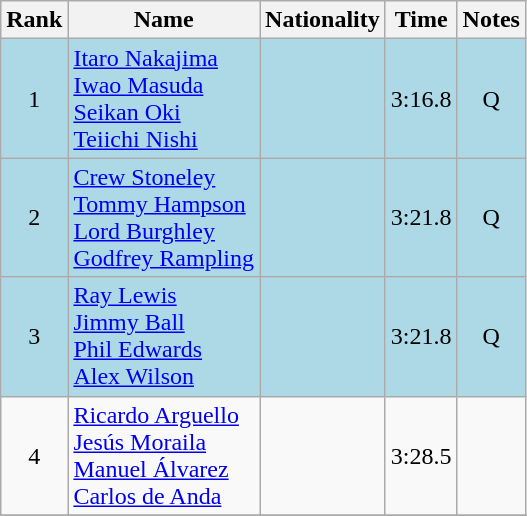<table class="wikitable sortable" style="text-align:center">
<tr>
<th>Rank</th>
<th>Name</th>
<th>Nationality</th>
<th>Time</th>
<th>Notes</th>
</tr>
<tr bgcolor=lightblue>
<td>1</td>
<td align=left><a href='#'>Itaro Nakajima</a><br><a href='#'>Iwao Masuda</a><br><a href='#'>Seikan Oki</a><br><a href='#'>Teiichi Nishi</a></td>
<td align=left></td>
<td>3:16.8</td>
<td>Q</td>
</tr>
<tr bgcolor=lightblue>
<td>2</td>
<td align=left><a href='#'>Crew Stoneley</a><br><a href='#'>Tommy Hampson</a><br><a href='#'>Lord Burghley</a><br><a href='#'>Godfrey Rampling</a></td>
<td align=left></td>
<td>3:21.8</td>
<td>Q</td>
</tr>
<tr bgcolor=lightblue>
<td>3</td>
<td align=left><a href='#'>Ray Lewis</a><br><a href='#'>Jimmy Ball</a><br><a href='#'>Phil Edwards</a><br><a href='#'>Alex Wilson</a></td>
<td align=left></td>
<td>3:21.8</td>
<td>Q</td>
</tr>
<tr>
<td>4</td>
<td align=left><a href='#'>Ricardo Arguello</a><br><a href='#'>Jesús Moraila</a><br><a href='#'>Manuel Álvarez</a><br><a href='#'>Carlos de Anda</a></td>
<td align=left></td>
<td>3:28.5</td>
<td></td>
</tr>
<tr>
</tr>
</table>
